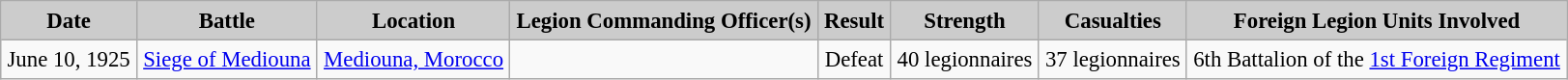<table class="sorttable" border="1" cellpadding="4" cellspacing="1" style="margin: 1em 1em 1em 0; background: #f9f9f9; border: 1px #aaa solid; text-align:center; border-collapse: collapse; font-size: 95%;">
<tr style="background:#cccccc">
<td><strong>Date</strong></td>
<td><strong>Battle</strong></td>
<td><strong>Location</strong></td>
<td><strong>Legion Commanding Officer(s)</strong></td>
<td><strong>Result</strong></td>
<td><strong>Strength</strong></td>
<td><strong>Casualties</strong></td>
<td><strong>Foreign Legion Units Involved</strong></td>
</tr>
<tr .>
<td>June 10, 1925</td>
<td><a href='#'>Siege of Mediouna</a></td>
<td><a href='#'>Mediouna, Morocco</a></td>
<td></td>
<td>Defeat</td>
<td>40 legionnaires</td>
<td>37 legionnaires</td>
<td>6th Battalion of the  <a href='#'>1st Foreign Regiment</a></td>
</tr>
</table>
